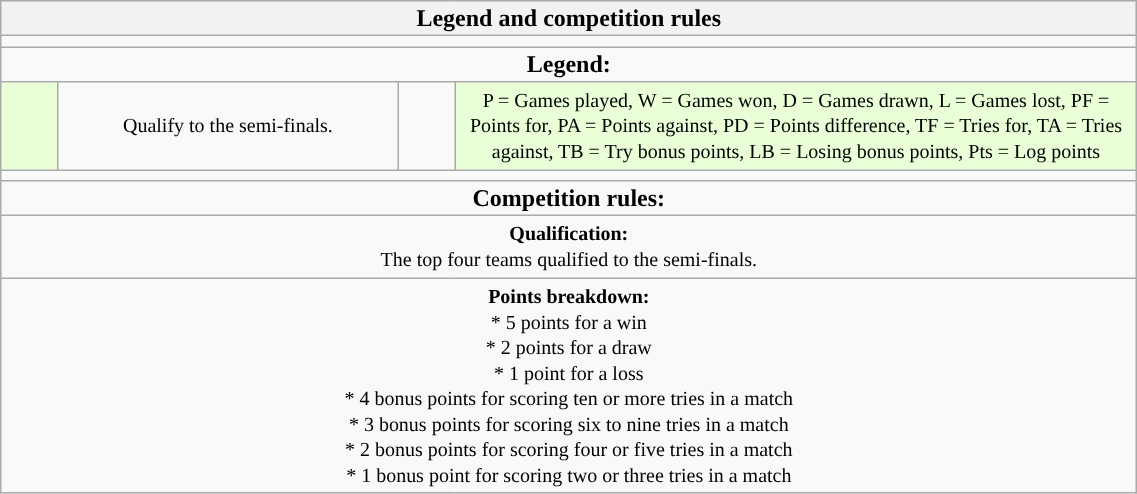<table class="wikitable collapsible collapsed" style="text-align:center; line-height:100%; font-size:100%; width:60%;">
<tr>
<th colspan="4" style="border:0px">Legend and competition rules</th>
</tr>
<tr>
<td colspan="4"></td>
</tr>
<tr>
<td colspan="4" style="border:0px"><strong>Legend:</strong></td>
</tr>
<tr>
<td style="width:5%; background:#E8FFD8"></td>
<td style="width:30%;"><small>Qualify to the semi-finals.</small></td>
<td style="width:5%;"></td>
<td style="width:60%; background:#E8FFD8;"><small>P = Games played, W = Games won, D = Games drawn, L = Games lost, PF = Points for, PA = Points against, PD = Points difference, TF = Tries for, TA = Tries against, TB = Try bonus points, LB = Losing bonus points, Pts = Log points</small></td>
</tr>
<tr>
<td colspan="4"></td>
</tr>
<tr>
<td colspan="4" style="border:0px"><strong>Competition rules:</strong></td>
</tr>
<tr>
<td colspan="4"><small><strong>Qualification:</strong><br>The top four teams qualified to the semi-finals.</small></td>
</tr>
<tr>
<td colspan="4"><small><strong>Points breakdown:</strong> <br> * 5 points for a win <br> * 2 points for a draw <br> * 1 point for a loss <br> * 4 bonus points for scoring ten or more tries in a match <br> * 3 bonus points for scoring six to nine tries in a match <br> * 2 bonus points for scoring four or five tries in a match <br> * 1 bonus point for scoring two or three tries in a match</small></td>
</tr>
</table>
